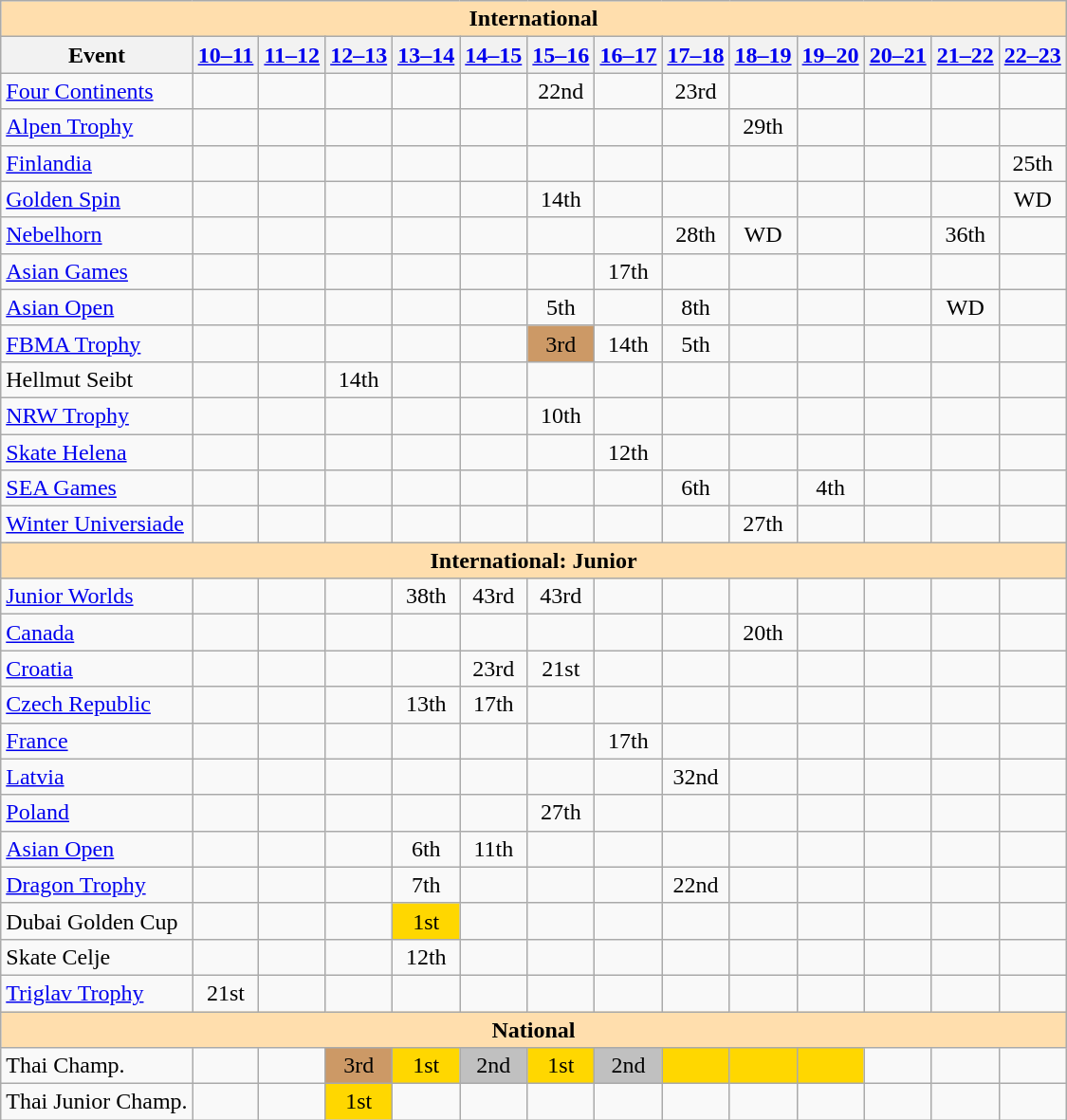<table class="wikitable" style="text-align:center">
<tr>
<th style="background-color: #ffdead; " colspan=14 align=center>International</th>
</tr>
<tr>
<th>Event</th>
<th><a href='#'>10–11</a></th>
<th><a href='#'>11–12</a></th>
<th><a href='#'>12–13</a></th>
<th><a href='#'>13–14</a></th>
<th><a href='#'>14–15</a></th>
<th><a href='#'>15–16</a></th>
<th><a href='#'>16–17</a></th>
<th><a href='#'>17–18</a></th>
<th><a href='#'>18–19</a></th>
<th><a href='#'>19–20</a></th>
<th><a href='#'>20–21</a></th>
<th><a href='#'>21–22</a></th>
<th><a href='#'>22–23</a></th>
</tr>
<tr>
<td align=left><a href='#'>Four Continents</a></td>
<td></td>
<td></td>
<td></td>
<td></td>
<td></td>
<td>22nd</td>
<td></td>
<td>23rd</td>
<td></td>
<td></td>
<td></td>
<td></td>
<td></td>
</tr>
<tr>
<td align=left> <a href='#'>Alpen Trophy</a></td>
<td></td>
<td></td>
<td></td>
<td></td>
<td></td>
<td></td>
<td></td>
<td></td>
<td>29th</td>
<td></td>
<td></td>
<td></td>
<td></td>
</tr>
<tr>
<td align=left> <a href='#'>Finlandia</a></td>
<td></td>
<td></td>
<td></td>
<td></td>
<td></td>
<td></td>
<td></td>
<td></td>
<td></td>
<td></td>
<td></td>
<td></td>
<td>25th</td>
</tr>
<tr>
<td align=left> <a href='#'>Golden Spin</a></td>
<td></td>
<td></td>
<td></td>
<td></td>
<td></td>
<td>14th</td>
<td></td>
<td></td>
<td></td>
<td></td>
<td></td>
<td></td>
<td>WD</td>
</tr>
<tr>
<td align=left> <a href='#'>Nebelhorn</a></td>
<td></td>
<td></td>
<td></td>
<td></td>
<td></td>
<td></td>
<td></td>
<td>28th</td>
<td>WD</td>
<td></td>
<td></td>
<td>36th</td>
<td></td>
</tr>
<tr>
<td align=left><a href='#'>Asian Games</a></td>
<td></td>
<td></td>
<td></td>
<td></td>
<td></td>
<td></td>
<td>17th</td>
<td></td>
<td></td>
<td></td>
<td></td>
<td></td>
<td></td>
</tr>
<tr>
<td align=left><a href='#'>Asian Open</a></td>
<td></td>
<td></td>
<td></td>
<td></td>
<td></td>
<td>5th</td>
<td></td>
<td>8th</td>
<td></td>
<td></td>
<td></td>
<td>WD</td>
<td></td>
</tr>
<tr>
<td align=left><a href='#'>FBMA Trophy</a></td>
<td></td>
<td></td>
<td></td>
<td></td>
<td></td>
<td bgcolor=cc9966>3rd</td>
<td>14th</td>
<td>5th</td>
<td></td>
<td></td>
<td></td>
<td></td>
<td></td>
</tr>
<tr>
<td align=left>Hellmut Seibt</td>
<td></td>
<td></td>
<td>14th</td>
<td></td>
<td></td>
<td></td>
<td></td>
<td></td>
<td></td>
<td></td>
<td></td>
<td></td>
<td></td>
</tr>
<tr>
<td align=left><a href='#'>NRW Trophy</a></td>
<td></td>
<td></td>
<td></td>
<td></td>
<td></td>
<td>10th</td>
<td></td>
<td></td>
<td></td>
<td></td>
<td></td>
<td></td>
<td></td>
</tr>
<tr>
<td align=left><a href='#'>Skate Helena</a></td>
<td></td>
<td></td>
<td></td>
<td></td>
<td></td>
<td></td>
<td>12th</td>
<td></td>
<td></td>
<td></td>
<td></td>
<td></td>
<td></td>
</tr>
<tr>
<td align=left><a href='#'>SEA Games</a></td>
<td></td>
<td></td>
<td></td>
<td></td>
<td></td>
<td></td>
<td></td>
<td>6th</td>
<td></td>
<td>4th</td>
<td></td>
<td></td>
<td></td>
</tr>
<tr>
<td align=left><a href='#'>Winter Universiade</a></td>
<td></td>
<td></td>
<td></td>
<td></td>
<td></td>
<td></td>
<td></td>
<td></td>
<td>27th</td>
<td></td>
<td></td>
<td></td>
<td></td>
</tr>
<tr>
<th style="background-color: #ffdead; " colspan=14 align=center>International: Junior</th>
</tr>
<tr>
<td align=left><a href='#'>Junior Worlds</a></td>
<td></td>
<td></td>
<td></td>
<td>38th</td>
<td>43rd</td>
<td>43rd</td>
<td></td>
<td></td>
<td></td>
<td></td>
<td></td>
<td></td>
<td></td>
</tr>
<tr>
<td align=left> <a href='#'>Canada</a></td>
<td></td>
<td></td>
<td></td>
<td></td>
<td></td>
<td></td>
<td></td>
<td></td>
<td>20th</td>
<td></td>
<td></td>
<td></td>
<td></td>
</tr>
<tr>
<td align=left> <a href='#'>Croatia</a></td>
<td></td>
<td></td>
<td></td>
<td></td>
<td>23rd</td>
<td>21st</td>
<td></td>
<td></td>
<td></td>
<td></td>
<td></td>
<td></td>
<td></td>
</tr>
<tr>
<td align=left> <a href='#'>Czech Republic</a></td>
<td></td>
<td></td>
<td></td>
<td>13th</td>
<td>17th</td>
<td></td>
<td></td>
<td></td>
<td></td>
<td></td>
<td></td>
<td></td>
<td></td>
</tr>
<tr>
<td align=left> <a href='#'>France</a></td>
<td></td>
<td></td>
<td></td>
<td></td>
<td></td>
<td></td>
<td>17th</td>
<td></td>
<td></td>
<td></td>
<td></td>
<td></td>
<td></td>
</tr>
<tr>
<td align=left> <a href='#'>Latvia</a></td>
<td></td>
<td></td>
<td></td>
<td></td>
<td></td>
<td></td>
<td></td>
<td>32nd</td>
<td></td>
<td></td>
<td></td>
<td></td>
<td></td>
</tr>
<tr>
<td align=left> <a href='#'>Poland</a></td>
<td></td>
<td></td>
<td></td>
<td></td>
<td></td>
<td>27th</td>
<td></td>
<td></td>
<td></td>
<td></td>
<td></td>
<td></td>
<td></td>
</tr>
<tr>
<td align=left><a href='#'>Asian Open</a></td>
<td></td>
<td></td>
<td></td>
<td>6th</td>
<td>11th</td>
<td></td>
<td></td>
<td></td>
<td></td>
<td></td>
<td></td>
<td></td>
<td></td>
</tr>
<tr>
<td align=left><a href='#'>Dragon Trophy</a></td>
<td></td>
<td></td>
<td></td>
<td>7th</td>
<td></td>
<td></td>
<td></td>
<td>22nd</td>
<td></td>
<td></td>
<td></td>
<td></td>
<td></td>
</tr>
<tr>
<td align=left>Dubai Golden Cup</td>
<td></td>
<td></td>
<td></td>
<td bgcolor=gold>1st</td>
<td></td>
<td></td>
<td></td>
<td></td>
<td></td>
<td></td>
<td></td>
<td></td>
<td></td>
</tr>
<tr>
<td align=left>Skate Celje</td>
<td></td>
<td></td>
<td></td>
<td>12th</td>
<td></td>
<td></td>
<td></td>
<td></td>
<td></td>
<td></td>
<td></td>
<td></td>
<td></td>
</tr>
<tr>
<td align=left><a href='#'>Triglav Trophy</a></td>
<td>21st</td>
<td></td>
<td></td>
<td></td>
<td></td>
<td></td>
<td></td>
<td></td>
<td></td>
<td></td>
<td></td>
<td></td>
<td></td>
</tr>
<tr>
<th style="background-color: #ffdead; " colspan=14 align=center>National</th>
</tr>
<tr>
<td align=left>Thai Champ.</td>
<td></td>
<td></td>
<td bgcolor=cc9966>3rd</td>
<td bgcolor=gold>1st</td>
<td bgcolor=silver>2nd</td>
<td bgcolor=gold>1st</td>
<td bgcolor=silver>2nd</td>
<td bgcolor=gold></td>
<td bgcolor=gold></td>
<td bgcolor=gold></td>
<td></td>
<td></td>
<td></td>
</tr>
<tr>
<td align=left>Thai Junior Champ.</td>
<td></td>
<td></td>
<td bgcolor=gold>1st</td>
<td></td>
<td></td>
<td></td>
<td></td>
<td></td>
<td></td>
<td></td>
<td></td>
<td></td>
<td></td>
</tr>
</table>
